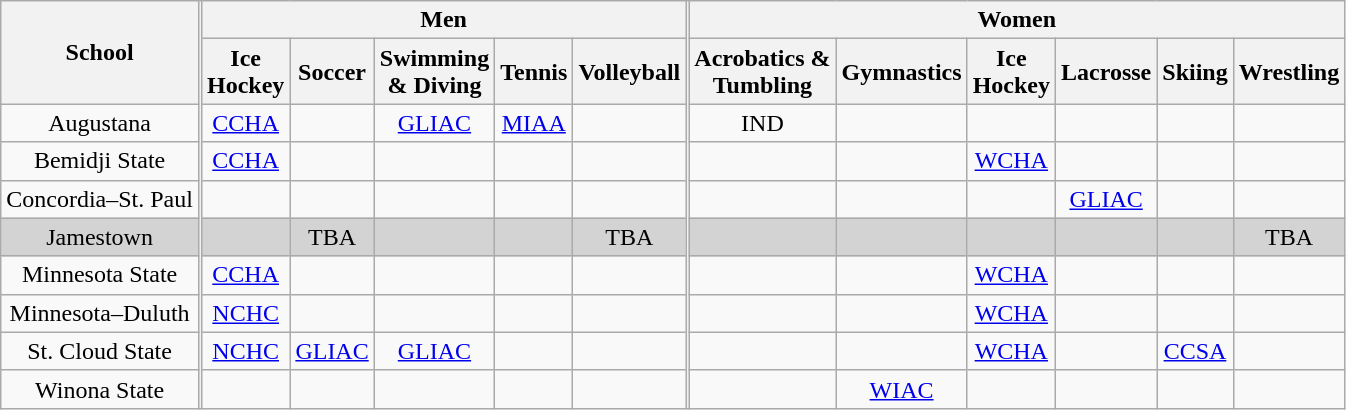<table class="wikitable" style="text-align:center">
<tr>
<th rowspan=2>School</th>
<th rowspan=11 width=1 style="padding:0"></th>
<th colspan=5>Men</th>
<th rowspan=11 width=1 style="padding:0"></th>
<th colspan=7>Women</th>
</tr>
<tr>
<th>Ice<br>Hockey</th>
<th>Soccer</th>
<th>Swimming<br>& Diving</th>
<th>Tennis</th>
<th>Volleyball</th>
<th>Acrobatics &<br>Tumbling</th>
<th>Gymnastics</th>
<th>Ice<br>Hockey</th>
<th>Lacrosse</th>
<th>Skiing</th>
<th>Wrestling</th>
</tr>
<tr>
<td>Augustana</td>
<td><a href='#'>CCHA</a></td>
<td></td>
<td><a href='#'>GLIAC</a></td>
<td><a href='#'>MIAA</a></td>
<td></td>
<td>IND</td>
<td></td>
<td></td>
<td></td>
<td></td>
<td></td>
</tr>
<tr>
<td>Bemidji State</td>
<td><a href='#'>CCHA</a></td>
<td></td>
<td></td>
<td></td>
<td></td>
<td></td>
<td></td>
<td><a href='#'>WCHA</a></td>
<td></td>
<td></td>
<td></td>
</tr>
<tr>
<td>Concordia–St. Paul</td>
<td></td>
<td></td>
<td></td>
<td></td>
<td></td>
<td></td>
<td></td>
<td></td>
<td><a href='#'>GLIAC</a></td>
<td></td>
<td></td>
</tr>
<tr bgcolor=lightgray>
<td>Jamestown</td>
<td></td>
<td>TBA</td>
<td></td>
<td></td>
<td>TBA</td>
<td></td>
<td></td>
<td></td>
<td></td>
<td></td>
<td>TBA</td>
</tr>
<tr>
<td>Minnesota State</td>
<td><a href='#'>CCHA</a></td>
<td></td>
<td></td>
<td></td>
<td></td>
<td></td>
<td></td>
<td><a href='#'>WCHA</a></td>
<td></td>
<td></td>
<td></td>
</tr>
<tr>
<td>Minnesota–Duluth</td>
<td><a href='#'>NCHC</a></td>
<td></td>
<td></td>
<td></td>
<td></td>
<td></td>
<td></td>
<td><a href='#'>WCHA</a></td>
<td></td>
<td></td>
<td></td>
</tr>
<tr>
<td>St. Cloud State</td>
<td><a href='#'>NCHC</a></td>
<td><a href='#'>GLIAC</a></td>
<td><a href='#'>GLIAC</a></td>
<td></td>
<td></td>
<td></td>
<td></td>
<td><a href='#'>WCHA</a></td>
<td></td>
<td><a href='#'>CCSA</a></td>
<td></td>
</tr>
<tr>
<td>Winona State</td>
<td></td>
<td></td>
<td></td>
<td></td>
<td></td>
<td></td>
<td><a href='#'>WIAC</a></td>
<td></td>
<td></td>
<td></td>
<td></td>
</tr>
</table>
